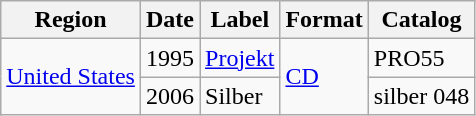<table class="wikitable">
<tr>
<th>Region</th>
<th>Date</th>
<th>Label</th>
<th>Format</th>
<th>Catalog</th>
</tr>
<tr>
<td rowspan="2"><a href='#'>United States</a></td>
<td>1995</td>
<td><a href='#'>Projekt</a></td>
<td rowspan="2"><a href='#'>CD</a></td>
<td>PRO55</td>
</tr>
<tr>
<td>2006</td>
<td>Silber</td>
<td>silber 048</td>
</tr>
</table>
